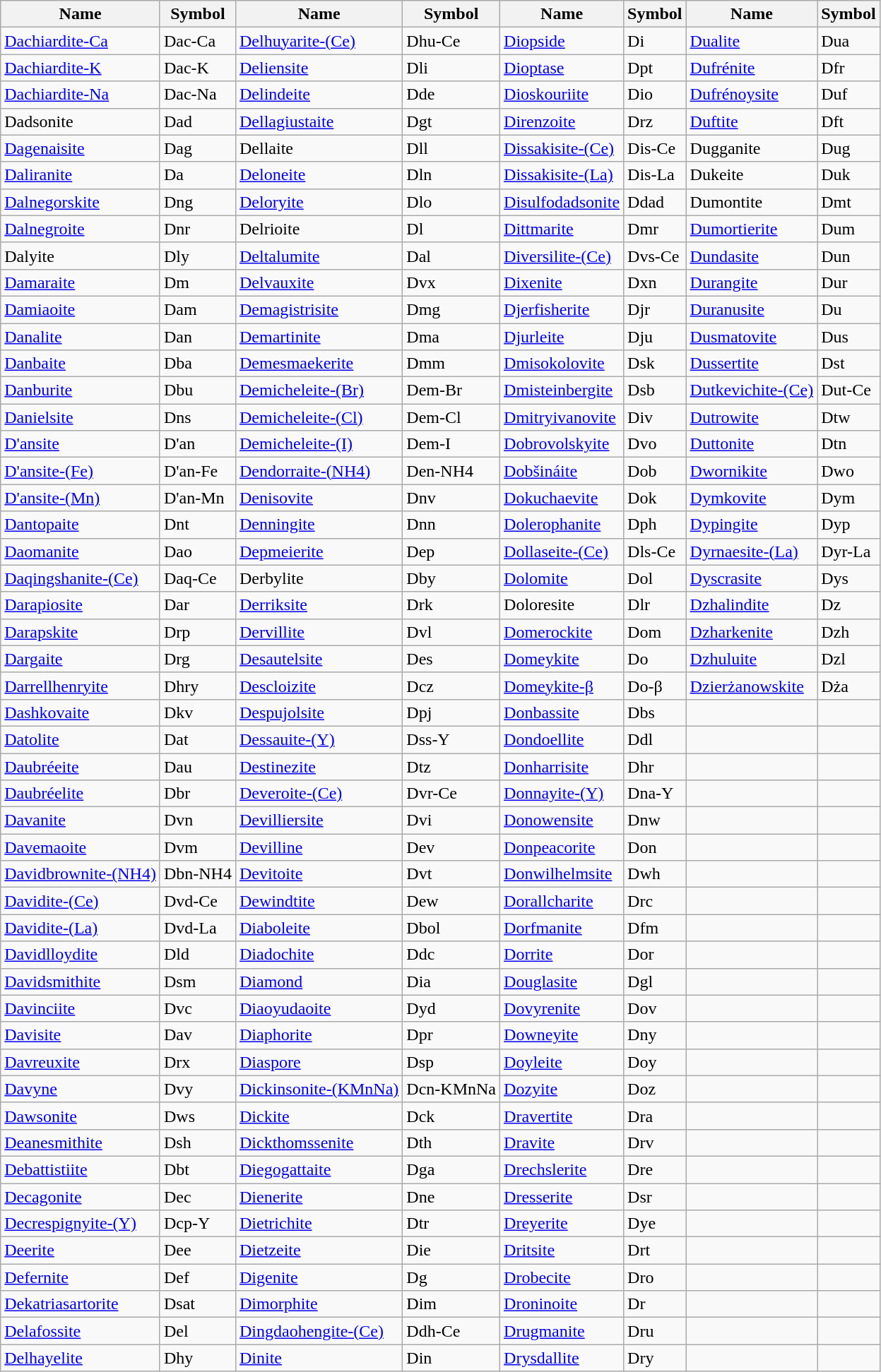<table class="wikitable">
<tr>
<th>Name</th>
<th>Symbol</th>
<th>Name</th>
<th>Symbol</th>
<th>Name</th>
<th>Symbol</th>
<th>Name</th>
<th>Symbol</th>
</tr>
<tr>
<td><a href='#'>Dachiardite-Ca</a></td>
<td>Dac-Ca</td>
<td><a href='#'>Delhuyarite-(Ce)</a></td>
<td>Dhu-Ce</td>
<td><a href='#'>Diopside</a></td>
<td>Di</td>
<td><a href='#'>Dualite</a></td>
<td>Dua</td>
</tr>
<tr>
<td><a href='#'>Dachiardite-K</a></td>
<td>Dac-K</td>
<td><a href='#'>Deliensite</a></td>
<td>Dli</td>
<td><a href='#'>Dioptase</a></td>
<td>Dpt</td>
<td><a href='#'>Dufrénite</a></td>
<td>Dfr</td>
</tr>
<tr>
<td><a href='#'>Dachiardite-Na</a></td>
<td>Dac-Na</td>
<td><a href='#'>Delindeite</a></td>
<td>Dde</td>
<td><a href='#'>Dioskouriite</a></td>
<td>Dio</td>
<td><a href='#'>Dufrénoysite</a></td>
<td>Duf</td>
</tr>
<tr>
<td>Dadsonite</td>
<td>Dad</td>
<td><a href='#'>Dellagiustaite</a></td>
<td>Dgt</td>
<td><a href='#'>Direnzoite</a></td>
<td>Drz</td>
<td><a href='#'>Duftite</a></td>
<td>Dft</td>
</tr>
<tr>
<td><a href='#'>Dagenaisite</a></td>
<td>Dag</td>
<td>Dellaite</td>
<td>Dll</td>
<td><a href='#'>Dissakisite-(Ce)</a></td>
<td>Dis-Ce</td>
<td>Dugganite</td>
<td>Dug</td>
</tr>
<tr>
<td><a href='#'>Daliranite</a></td>
<td>Da</td>
<td><a href='#'>Deloneite</a></td>
<td>Dln</td>
<td><a href='#'>Dissakisite-(La)</a></td>
<td>Dis-La</td>
<td>Dukeite</td>
<td>Duk</td>
</tr>
<tr>
<td><a href='#'>Dalnegorskite</a></td>
<td>Dng</td>
<td><a href='#'>Deloryite</a></td>
<td>Dlo</td>
<td><a href='#'>Disulfodadsonite</a></td>
<td>Ddad</td>
<td>Dumontite</td>
<td>Dmt</td>
</tr>
<tr>
<td><a href='#'>Dalnegroite</a></td>
<td>Dnr</td>
<td>Delrioite</td>
<td>Dl</td>
<td><a href='#'>Dittmarite</a></td>
<td>Dmr</td>
<td><a href='#'>Dumortierite</a></td>
<td>Dum</td>
</tr>
<tr>
<td>Dalyite</td>
<td>Dly</td>
<td><a href='#'>Deltalumite</a></td>
<td>Dal</td>
<td><a href='#'>Diversilite-(Ce)</a></td>
<td>Dvs-Ce</td>
<td><a href='#'>Dundasite</a></td>
<td>Dun</td>
</tr>
<tr>
<td><a href='#'>Damaraite</a></td>
<td>Dm</td>
<td><a href='#'>Delvauxite</a></td>
<td>Dvx</td>
<td><a href='#'>Dixenite</a></td>
<td>Dxn</td>
<td><a href='#'>Durangite</a></td>
<td>Dur</td>
</tr>
<tr>
<td><a href='#'>Damiaoite</a></td>
<td>Dam</td>
<td><a href='#'>Demagistrisite</a></td>
<td>Dmg</td>
<td><a href='#'>Djerfisherite</a></td>
<td>Djr</td>
<td><a href='#'>Duranusite</a></td>
<td>Du</td>
</tr>
<tr>
<td><a href='#'>Danalite</a></td>
<td>Dan</td>
<td><a href='#'>Demartinite</a></td>
<td>Dma</td>
<td><a href='#'>Djurleite</a></td>
<td>Dju</td>
<td><a href='#'>Dusmatovite</a></td>
<td>Dus</td>
</tr>
<tr>
<td><a href='#'>Danbaite</a></td>
<td>Dba</td>
<td><a href='#'>Demesmaekerite</a></td>
<td>Dmm</td>
<td><a href='#'>Dmisokolovite</a></td>
<td>Dsk</td>
<td><a href='#'>Dussertite</a></td>
<td>Dst</td>
</tr>
<tr>
<td><a href='#'>Danburite</a></td>
<td>Dbu</td>
<td><a href='#'>Demicheleite-(Br)</a></td>
<td>Dem-Br</td>
<td><a href='#'>Dmisteinbergite</a></td>
<td>Dsb</td>
<td><a href='#'>Dutkevichite-(Ce)</a></td>
<td>Dut-Ce</td>
</tr>
<tr>
<td><a href='#'>Danielsite</a></td>
<td>Dns</td>
<td><a href='#'>Demicheleite-(Cl)</a></td>
<td>Dem-Cl</td>
<td><a href='#'>Dmitryivanovite</a></td>
<td>Div</td>
<td><a href='#'>Dutrowite</a></td>
<td>Dtw</td>
</tr>
<tr>
<td><a href='#'>D'ansite</a></td>
<td>D'an</td>
<td><a href='#'>Demicheleite-(I)</a></td>
<td>Dem-I</td>
<td><a href='#'>Dobrovolskyite</a></td>
<td>Dvo</td>
<td><a href='#'>Duttonite</a></td>
<td>Dtn</td>
</tr>
<tr>
<td><a href='#'>D'ansite-(Fe)</a></td>
<td>D'an-Fe</td>
<td><a href='#'>Dendorraite-(NH4)</a></td>
<td>Den-NH4</td>
<td><a href='#'>Dobšináite</a></td>
<td>Dob</td>
<td><a href='#'>Dwornikite</a></td>
<td>Dwo</td>
</tr>
<tr>
<td><a href='#'>D'ansite-(Mn)</a></td>
<td>D'an-Mn</td>
<td><a href='#'>Denisovite</a></td>
<td>Dnv</td>
<td><a href='#'>Dokuchaevite</a></td>
<td>Dok</td>
<td><a href='#'>Dymkovite</a></td>
<td>Dym</td>
</tr>
<tr>
<td><a href='#'>Dantopaite</a></td>
<td>Dnt</td>
<td><a href='#'>Denningite</a></td>
<td>Dnn</td>
<td><a href='#'>Dolerophanite</a></td>
<td>Dph</td>
<td><a href='#'>Dypingite</a></td>
<td>Dyp</td>
</tr>
<tr>
<td><a href='#'>Daomanite</a></td>
<td>Dao</td>
<td><a href='#'>Depmeierite</a></td>
<td>Dep</td>
<td><a href='#'>Dollaseite-(Ce)</a></td>
<td>Dls-Ce</td>
<td><a href='#'>Dyrnaesite-(La)</a></td>
<td>Dyr-La</td>
</tr>
<tr>
<td><a href='#'>Daqingshanite-(Ce)</a></td>
<td>Daq-Ce</td>
<td>Derbylite</td>
<td>Dby</td>
<td><a href='#'>Dolomite</a></td>
<td>Dol</td>
<td><a href='#'>Dyscrasite</a></td>
<td>Dys</td>
</tr>
<tr>
<td><a href='#'>Darapiosite</a></td>
<td>Dar</td>
<td><a href='#'>Derriksite</a></td>
<td>Drk</td>
<td>Doloresite</td>
<td>Dlr</td>
<td><a href='#'>Dzhalindite</a></td>
<td>Dz</td>
</tr>
<tr>
<td><a href='#'>Darapskite</a></td>
<td>Drp</td>
<td><a href='#'>Dervillite</a></td>
<td>Dvl</td>
<td><a href='#'>Domerockite</a></td>
<td>Dom</td>
<td><a href='#'>Dzharkenite</a></td>
<td>Dzh</td>
</tr>
<tr>
<td><a href='#'>Dargaite</a></td>
<td>Drg</td>
<td><a href='#'>Desautelsite</a></td>
<td>Des</td>
<td><a href='#'>Domeykite</a></td>
<td>Do</td>
<td><a href='#'>Dzhuluite</a></td>
<td>Dzl</td>
</tr>
<tr>
<td><a href='#'>Darrellhenryite</a></td>
<td>Dhry</td>
<td><a href='#'>Descloizite</a></td>
<td>Dcz</td>
<td><a href='#'>Domeykite-β</a></td>
<td>Do-β</td>
<td><a href='#'>Dzierżanowskite</a></td>
<td>Dża</td>
</tr>
<tr>
<td><a href='#'>Dashkovaite</a></td>
<td>Dkv</td>
<td><a href='#'>Despujolsite</a></td>
<td>Dpj</td>
<td><a href='#'>Donbassite</a></td>
<td>Dbs</td>
<td></td>
<td></td>
</tr>
<tr>
<td><a href='#'>Datolite</a></td>
<td>Dat</td>
<td><a href='#'>Dessauite-(Y)</a></td>
<td>Dss-Y</td>
<td><a href='#'>Dondoellite</a></td>
<td>Ddl</td>
<td></td>
<td></td>
</tr>
<tr>
<td><a href='#'>Daubréeite</a></td>
<td>Dau</td>
<td><a href='#'>Destinezite</a></td>
<td>Dtz</td>
<td><a href='#'>Donharrisite</a></td>
<td>Dhr</td>
<td></td>
<td></td>
</tr>
<tr>
<td><a href='#'>Daubréelite</a></td>
<td>Dbr</td>
<td><a href='#'>Deveroite-(Ce)</a></td>
<td>Dvr-Ce</td>
<td><a href='#'>Donnayite-(Y)</a></td>
<td>Dna-Y</td>
<td></td>
<td></td>
</tr>
<tr>
<td><a href='#'>Davanite</a></td>
<td>Dvn</td>
<td><a href='#'>Devilliersite</a></td>
<td>Dvi</td>
<td><a href='#'>Donowensite</a></td>
<td>Dnw</td>
<td></td>
<td></td>
</tr>
<tr>
<td><a href='#'>Davemaoite</a></td>
<td>Dvm</td>
<td><a href='#'>Devilline</a></td>
<td>Dev</td>
<td><a href='#'>Donpeacorite</a></td>
<td>Don</td>
<td></td>
<td></td>
</tr>
<tr>
<td><a href='#'>Davidbrownite-(NH4)</a></td>
<td>Dbn-NH4</td>
<td><a href='#'>Devitoite</a></td>
<td>Dvt</td>
<td><a href='#'>Donwilhelmsite</a></td>
<td>Dwh</td>
<td></td>
<td></td>
</tr>
<tr>
<td><a href='#'>Davidite-(Ce)</a></td>
<td>Dvd-Ce</td>
<td><a href='#'>Dewindtite</a></td>
<td>Dew</td>
<td><a href='#'>Dorallcharite</a></td>
<td>Drc</td>
<td></td>
<td></td>
</tr>
<tr>
<td><a href='#'>Davidite-(La)</a></td>
<td>Dvd-La</td>
<td><a href='#'>Diaboleite</a></td>
<td>Dbol</td>
<td><a href='#'>Dorfmanite</a></td>
<td>Dfm</td>
<td></td>
<td></td>
</tr>
<tr>
<td><a href='#'>Davidlloydite</a></td>
<td>Dld</td>
<td><a href='#'>Diadochite</a></td>
<td>Ddc</td>
<td><a href='#'>Dorrite</a></td>
<td>Dor</td>
<td></td>
<td></td>
</tr>
<tr>
<td><a href='#'>Davidsmithite</a></td>
<td>Dsm</td>
<td><a href='#'>Diamond</a></td>
<td>Dia</td>
<td><a href='#'>Douglasite</a></td>
<td>Dgl</td>
<td></td>
<td></td>
</tr>
<tr>
<td><a href='#'>Davinciite</a></td>
<td>Dvc</td>
<td><a href='#'>Diaoyudaoite</a></td>
<td>Dyd</td>
<td><a href='#'>Dovyrenite</a></td>
<td>Dov</td>
<td></td>
<td></td>
</tr>
<tr>
<td><a href='#'>Davisite</a></td>
<td>Dav</td>
<td><a href='#'>Diaphorite</a></td>
<td>Dpr</td>
<td><a href='#'>Downeyite</a></td>
<td>Dny</td>
<td></td>
<td></td>
</tr>
<tr>
<td><a href='#'>Davreuxite</a></td>
<td>Drx</td>
<td><a href='#'>Diaspore</a></td>
<td>Dsp</td>
<td><a href='#'>Doyleite</a></td>
<td>Doy</td>
<td></td>
<td></td>
</tr>
<tr>
<td><a href='#'>Davyne</a></td>
<td>Dvy</td>
<td><a href='#'>Dickinsonite-(KMnNa)</a></td>
<td>Dcn-KMnNa</td>
<td><a href='#'>Dozyite</a></td>
<td>Doz</td>
<td></td>
<td></td>
</tr>
<tr>
<td><a href='#'>Dawsonite</a></td>
<td>Dws</td>
<td><a href='#'>Dickite</a></td>
<td>Dck</td>
<td><a href='#'>Dravertite</a></td>
<td>Dra</td>
<td></td>
<td></td>
</tr>
<tr>
<td><a href='#'>Deanesmithite</a></td>
<td>Dsh</td>
<td><a href='#'>Dickthomssenite</a></td>
<td>Dth</td>
<td><a href='#'>Dravite</a></td>
<td>Drv</td>
<td></td>
<td></td>
</tr>
<tr>
<td><a href='#'>Debattistiite</a></td>
<td>Dbt</td>
<td><a href='#'>Diegogattaite</a></td>
<td>Dga</td>
<td><a href='#'>Drechslerite</a></td>
<td>Dre</td>
<td></td>
<td></td>
</tr>
<tr>
<td><a href='#'>Decagonite</a></td>
<td>Dec</td>
<td><a href='#'>Dienerite</a></td>
<td>Dne</td>
<td><a href='#'>Dresserite</a></td>
<td>Dsr</td>
<td></td>
<td></td>
</tr>
<tr>
<td><a href='#'>Decrespignyite-(Y)</a></td>
<td>Dcp-Y</td>
<td><a href='#'>Dietrichite</a></td>
<td>Dtr</td>
<td><a href='#'>Dreyerite</a></td>
<td>Dye</td>
<td></td>
<td></td>
</tr>
<tr>
<td><a href='#'>Deerite</a></td>
<td>Dee</td>
<td><a href='#'>Dietzeite</a></td>
<td>Die</td>
<td><a href='#'>Dritsite</a></td>
<td>Drt</td>
<td></td>
<td></td>
</tr>
<tr>
<td><a href='#'>Defernite</a></td>
<td>Def</td>
<td><a href='#'>Digenite</a></td>
<td>Dg</td>
<td><a href='#'>Drobecite</a></td>
<td>Dro</td>
<td></td>
<td></td>
</tr>
<tr>
<td><a href='#'>Dekatriasartorite</a></td>
<td>Dsat</td>
<td><a href='#'>Dimorphite</a></td>
<td>Dim</td>
<td><a href='#'>Droninoite</a></td>
<td>Dr</td>
<td></td>
<td></td>
</tr>
<tr>
<td><a href='#'>Delafossite</a></td>
<td>Del</td>
<td><a href='#'>Dingdaohengite-(Ce)</a></td>
<td>Ddh-Ce</td>
<td><a href='#'>Drugmanite</a></td>
<td>Dru</td>
<td></td>
<td></td>
</tr>
<tr>
<td><a href='#'>Delhayelite</a></td>
<td>Dhy</td>
<td><a href='#'>Dinite</a></td>
<td>Din</td>
<td><a href='#'>Drysdallite</a></td>
<td>Dry</td>
<td></td>
<td></td>
</tr>
</table>
